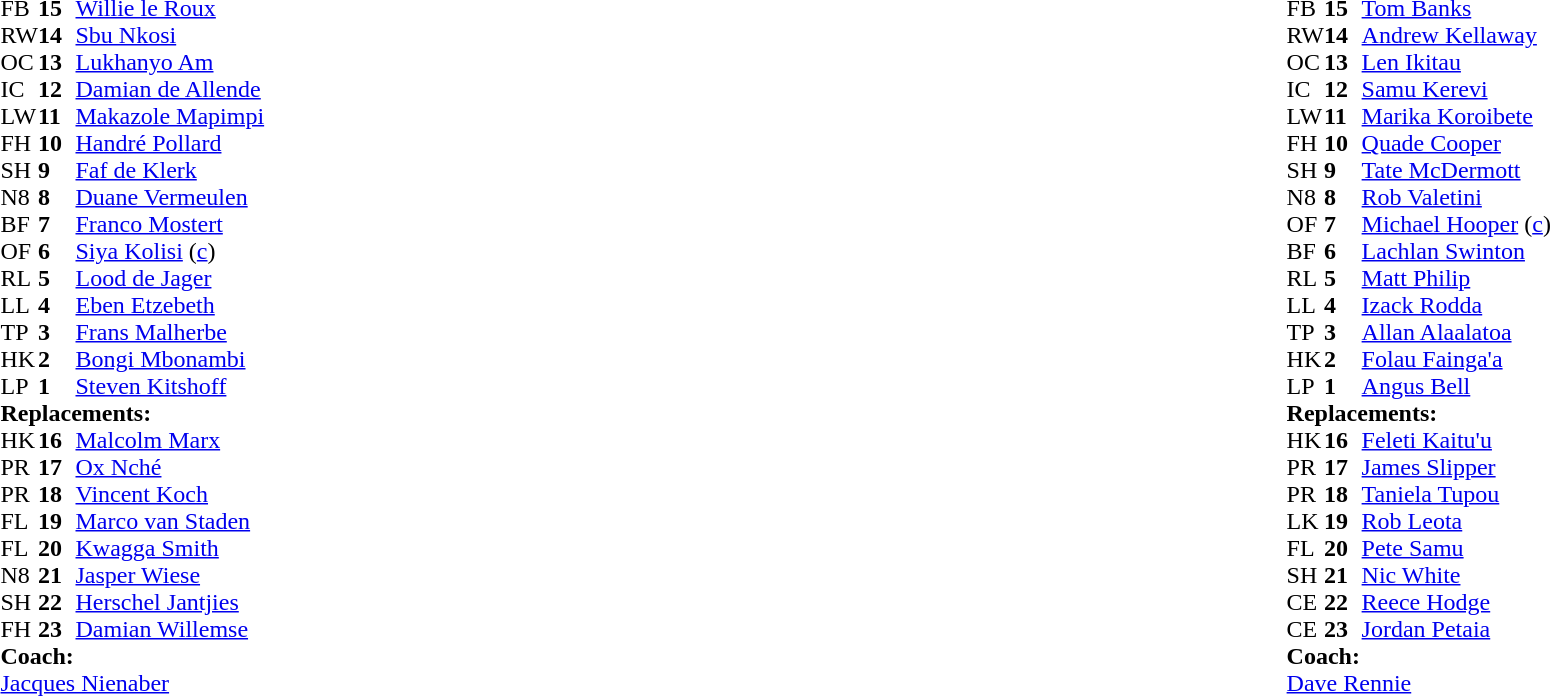<table style="width:100%">
<tr>
<td style="vertical-align:top;width:50%"><br><table cellspacing="0" cellpadding="0">
<tr>
<th width="25"></th>
<th width="25"></th>
</tr>
<tr>
<td>FB</td>
<td><strong>15</strong></td>
<td><a href='#'>Willie le Roux</a></td>
<td></td>
</tr>
<tr>
<td>RW</td>
<td><strong>14</strong></td>
<td><a href='#'>Sbu Nkosi</a></td>
</tr>
<tr>
<td>OC</td>
<td><strong>13</strong></td>
<td><a href='#'>Lukhanyo Am</a></td>
</tr>
<tr>
<td>IC</td>
<td><strong>12</strong></td>
<td><a href='#'>Damian de Allende</a></td>
</tr>
<tr>
<td>LW</td>
<td><strong>11</strong></td>
<td><a href='#'>Makazole Mapimpi</a></td>
</tr>
<tr>
<td>FH</td>
<td><strong>10</strong></td>
<td><a href='#'>Handré Pollard</a></td>
<td></td>
<td></td>
</tr>
<tr>
<td>SH</td>
<td><strong>9</strong></td>
<td><a href='#'>Faf de Klerk</a></td>
<td></td>
<td></td>
</tr>
<tr>
<td>N8</td>
<td><strong>8</strong></td>
<td><a href='#'>Duane Vermeulen</a></td>
<td></td>
<td></td>
</tr>
<tr>
<td>BF</td>
<td><strong>7</strong></td>
<td><a href='#'>Franco Mostert</a></td>
</tr>
<tr>
<td>OF</td>
<td><strong>6</strong></td>
<td><a href='#'>Siya Kolisi</a> (<a href='#'>c</a>)</td>
<td></td>
<td></td>
</tr>
<tr>
<td>RL</td>
<td><strong>5</strong></td>
<td><a href='#'>Lood de Jager</a></td>
<td></td>
<td></td>
<td></td>
</tr>
<tr>
<td>LL</td>
<td><strong>4</strong></td>
<td><a href='#'>Eben Etzebeth</a></td>
<td></td>
<td></td>
<td></td>
</tr>
<tr>
<td>TP</td>
<td><strong>3</strong></td>
<td><a href='#'>Frans Malherbe</a></td>
<td></td>
<td></td>
</tr>
<tr>
<td>HK</td>
<td><strong>2</strong></td>
<td><a href='#'>Bongi Mbonambi</a></td>
<td></td>
<td></td>
</tr>
<tr>
<td>LP</td>
<td><strong>1</strong></td>
<td><a href='#'>Steven Kitshoff</a></td>
<td></td>
<td></td>
</tr>
<tr>
<td colspan=3><strong>Replacements:</strong></td>
</tr>
<tr>
<td>HK</td>
<td><strong>16</strong></td>
<td><a href='#'>Malcolm Marx</a></td>
<td></td>
<td></td>
</tr>
<tr>
<td>PR</td>
<td><strong>17</strong></td>
<td><a href='#'>Ox Nché</a></td>
<td></td>
<td></td>
</tr>
<tr>
<td>PR</td>
<td><strong>18</strong></td>
<td><a href='#'>Vincent Koch</a></td>
<td></td>
<td></td>
</tr>
<tr>
<td>FL</td>
<td><strong>19</strong></td>
<td><a href='#'>Marco van Staden</a></td>
<td></td>
<td></td>
</tr>
<tr>
<td>FL</td>
<td><strong>20</strong></td>
<td><a href='#'>Kwagga Smith</a></td>
<td></td>
<td></td>
</tr>
<tr>
<td>N8</td>
<td><strong>21</strong></td>
<td><a href='#'>Jasper Wiese</a></td>
<td></td>
<td></td>
</tr>
<tr>
<td>SH</td>
<td><strong>22</strong></td>
<td><a href='#'>Herschel Jantjies</a></td>
<td></td>
<td></td>
</tr>
<tr>
<td>FH</td>
<td><strong>23</strong></td>
<td><a href='#'>Damian Willemse</a></td>
<td></td>
<td></td>
</tr>
<tr>
<td colspan=3><strong>Coach:</strong></td>
</tr>
<tr>
<td colspan="4"> <a href='#'>Jacques Nienaber</a></td>
</tr>
</table>
</td>
<td style="vertical-align:top"></td>
<td style="vertical-align:top;width:50%"><br><table cellspacing="0" cellpadding="0" style="margin:auto">
<tr>
<th width="25"></th>
<th width="25"></th>
</tr>
<tr>
<td>FB</td>
<td><strong>15</strong></td>
<td><a href='#'>Tom Banks</a></td>
<td></td>
<td></td>
</tr>
<tr>
<td>RW</td>
<td><strong>14</strong></td>
<td><a href='#'>Andrew Kellaway</a></td>
<td></td>
<td></td>
</tr>
<tr>
<td>OC</td>
<td><strong>13</strong></td>
<td><a href='#'>Len Ikitau</a></td>
</tr>
<tr>
<td>IC</td>
<td><strong>12</strong></td>
<td><a href='#'>Samu Kerevi</a></td>
</tr>
<tr>
<td>LW</td>
<td><strong>11</strong></td>
<td><a href='#'>Marika Koroibete</a></td>
</tr>
<tr>
<td>FH</td>
<td><strong>10</strong></td>
<td><a href='#'>Quade Cooper</a></td>
</tr>
<tr>
<td>SH</td>
<td><strong>9</strong></td>
<td><a href='#'>Tate McDermott</a></td>
<td></td>
<td></td>
</tr>
<tr>
<td>N8</td>
<td><strong>8</strong></td>
<td><a href='#'>Rob Valetini</a></td>
<td></td>
<td></td>
<td></td>
</tr>
<tr>
<td>OF</td>
<td><strong>7</strong></td>
<td><a href='#'>Michael Hooper</a> (<a href='#'>c</a>)</td>
</tr>
<tr>
<td>BF</td>
<td><strong>6</strong></td>
<td><a href='#'>Lachlan Swinton</a></td>
<td></td>
<td></td>
</tr>
<tr>
<td>RL</td>
<td><strong>5</strong></td>
<td><a href='#'>Matt Philip</a></td>
<td></td>
</tr>
<tr>
<td>LL</td>
<td><strong>4</strong></td>
<td><a href='#'>Izack Rodda</a></td>
<td></td>
<td></td>
</tr>
<tr>
<td>TP</td>
<td><strong>3</strong></td>
<td><a href='#'>Allan Alaalatoa</a></td>
<td></td>
<td></td>
</tr>
<tr>
<td>HK</td>
<td><strong>2</strong></td>
<td><a href='#'>Folau Fainga'a</a></td>
<td></td>
<td></td>
<td></td>
</tr>
<tr>
<td>LP</td>
<td><strong>1</strong></td>
<td><a href='#'>Angus Bell</a></td>
<td></td>
<td></td>
</tr>
<tr>
<td colspan="3"><strong>Replacements:</strong></td>
</tr>
<tr>
<td>HK</td>
<td><strong>16</strong></td>
<td><a href='#'>Feleti Kaitu'u</a></td>
<td></td>
<td></td>
</tr>
<tr>
<td>PR</td>
<td><strong>17</strong></td>
<td><a href='#'>James Slipper</a></td>
<td></td>
<td></td>
</tr>
<tr>
<td>PR</td>
<td><strong>18</strong></td>
<td><a href='#'>Taniela Tupou</a></td>
<td></td>
<td></td>
</tr>
<tr>
<td>LK</td>
<td><strong>19</strong></td>
<td><a href='#'>Rob Leota</a></td>
<td></td>
<td></td>
</tr>
<tr>
<td>FL</td>
<td><strong>20</strong></td>
<td><a href='#'>Pete Samu</a></td>
<td></td>
<td></td>
</tr>
<tr>
<td>SH</td>
<td><strong>21</strong></td>
<td><a href='#'>Nic White</a></td>
<td></td>
<td></td>
</tr>
<tr>
<td>CE</td>
<td><strong>22</strong></td>
<td><a href='#'>Reece Hodge</a></td>
<td></td>
<td></td>
</tr>
<tr>
<td>CE</td>
<td><strong>23</strong></td>
<td><a href='#'>Jordan Petaia</a></td>
<td></td>
<td></td>
</tr>
<tr>
<td colspan="3"><strong>Coach:</strong></td>
</tr>
<tr>
<td colspan="4"> <a href='#'>Dave Rennie</a></td>
</tr>
</table>
</td>
</tr>
</table>
